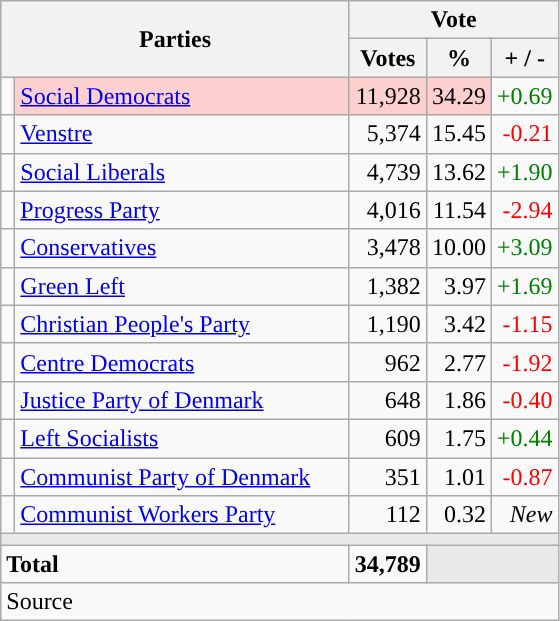<table class="wikitable" style="text-align:right;">
<tr>
<th style="text-align:centre;" rowspan="2" colspan="2" width="225">Parties</th>
<th colspan="3">Vote</th>
</tr>
<tr>
<th width="15">Votes</th>
<th width="15">%</th>
<th width="15">+ / -</th>
</tr>
<tr>
<td width="2" style="color:inherit;background:"></td>
<td bgcolor=#fbd0ce  align="left"><a href='#'>Social Democrats</a></td>
<td bgcolor=#fbd0ce>11,928</td>
<td bgcolor=#fbd0ce>34.29</td>
<td style=color:green;>+0.69</td>
</tr>
<tr>
<td width="2" style="color:inherit;background:"></td>
<td align="left"><a href='#'>Venstre</a></td>
<td>5,374</td>
<td>15.45</td>
<td style=color:red;>-0.21</td>
</tr>
<tr>
<td width="2" style="color:inherit;background:"></td>
<td align="left"><a href='#'>Social Liberals</a></td>
<td>4,739</td>
<td>13.62</td>
<td style=color:green;>+1.90</td>
</tr>
<tr>
<td width="2" style="color:inherit;background:"></td>
<td align="left"><a href='#'>Progress Party</a></td>
<td>4,016</td>
<td>11.54</td>
<td style=color:red;>-2.94</td>
</tr>
<tr>
<td width="2" style="color:inherit;background:"></td>
<td align="left"><a href='#'>Conservatives</a></td>
<td>3,478</td>
<td>10.00</td>
<td style=color:green;>+3.09</td>
</tr>
<tr>
<td width="2" style="color:inherit;background:"></td>
<td align="left"><a href='#'>Green Left</a></td>
<td>1,382</td>
<td>3.97</td>
<td style=color:green;>+1.69</td>
</tr>
<tr>
<td width="2" style="color:inherit;background:"></td>
<td align="left"><a href='#'>Christian People's Party</a></td>
<td>1,190</td>
<td>3.42</td>
<td style=color:red;>-1.15</td>
</tr>
<tr>
<td width="2" style="color:inherit;background:"></td>
<td align="left"><a href='#'>Centre Democrats</a></td>
<td>962</td>
<td>2.77</td>
<td style=color:red;>-1.92</td>
</tr>
<tr>
<td width="2" style="color:inherit;background:"></td>
<td align="left"><a href='#'>Justice Party of Denmark</a></td>
<td>648</td>
<td>1.86</td>
<td style=color:red;>-0.40</td>
</tr>
<tr>
<td width="2" style="color:inherit;background:"></td>
<td align="left"><a href='#'>Left Socialists</a></td>
<td>609</td>
<td>1.75</td>
<td style=color:green;>+0.44</td>
</tr>
<tr>
<td width="2" style="color:inherit;background:"></td>
<td align="left"><a href='#'>Communist Party of Denmark</a></td>
<td>351</td>
<td>1.01</td>
<td style=color:red;>-0.87</td>
</tr>
<tr>
<td width="2" style="color:inherit;background:"></td>
<td align="left"><a href='#'>Communist Workers Party</a></td>
<td>112</td>
<td>0.32</td>
<td><em>New</em></td>
</tr>
<tr>
<td colspan="7" bgcolor="#E9E9E9"></td>
</tr>
<tr>
<td align="left" colspan="2"><strong>Total</strong></td>
<td><strong>34,789</strong></td>
<td bgcolor="#E9E9E9" colspan="2"></td>
</tr>
<tr>
<td align="left" colspan="6">Source</td>
</tr>
</table>
